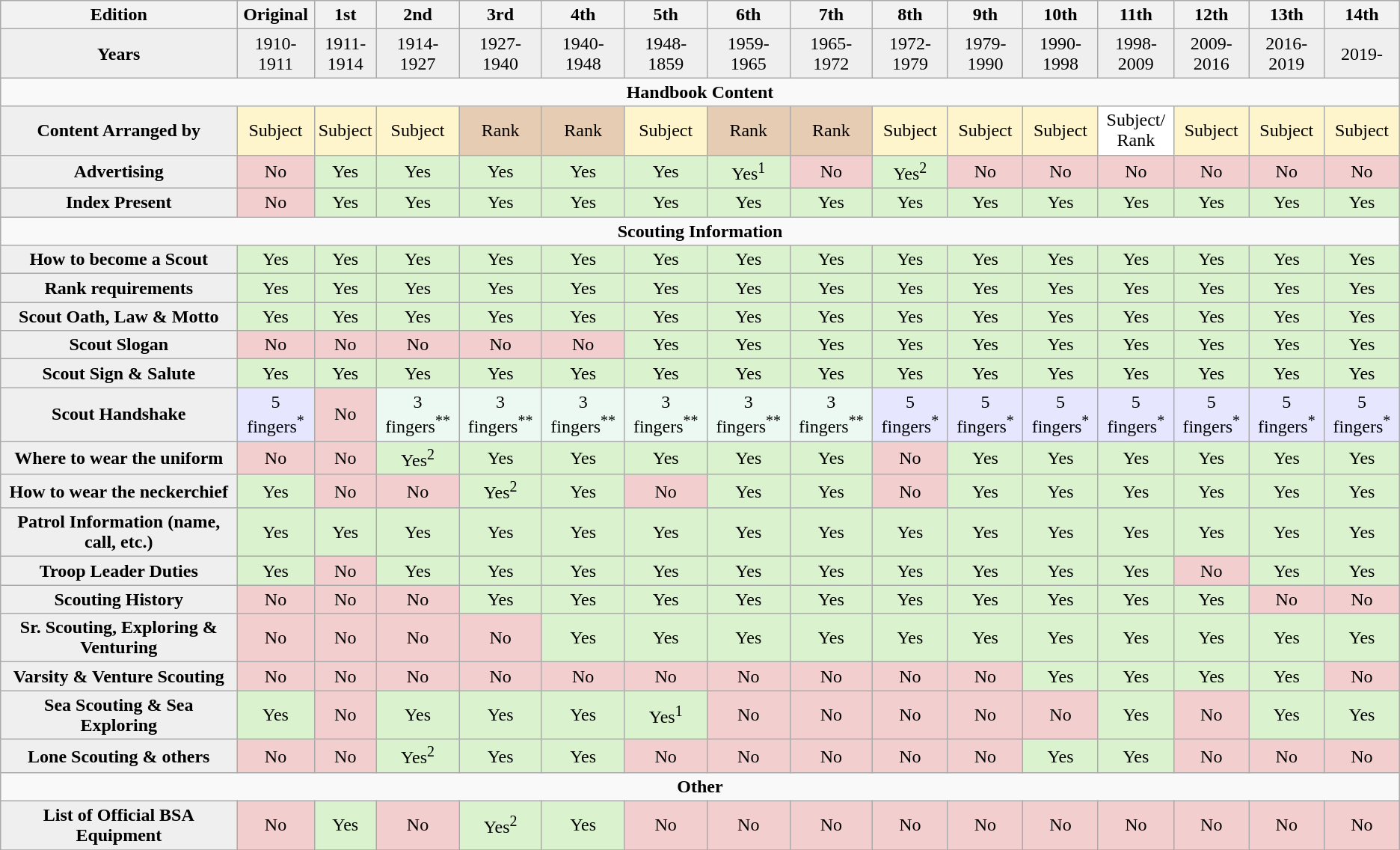<table class="wikitable sticky-header" width="auto" style="text-align: center">
<tr>
<th>Edition</th>
<th>Original</th>
<th>1st</th>
<th>2nd</th>
<th>3rd</th>
<th>4th</th>
<th>5th</th>
<th>6th</th>
<th>7th</th>
<th>8th</th>
<th>9th</th>
<th>10th</th>
<th>11th</th>
<th>12th</th>
<th>13th</th>
<th>14th</th>
</tr>
<tr>
<td style="background: #efefef;"><strong>Years</strong></td>
<td style="background: #efefef;">1910-<br>1911</td>
<td style="background: #efefef;">1911-<br>1914</td>
<td style="background: #efefef;">1914-<br>1927</td>
<td style="background: #efefef;">1927-<br>1940</td>
<td style="background: #efefef;">1940-<br>1948</td>
<td style="background: #efefef;">1948-<br>1859</td>
<td style="background: #efefef;">1959-<br>1965</td>
<td style="background: #efefef;">1965-<br>1972</td>
<td style="background: #efefef;">1972-<br>1979</td>
<td style="background: #efefef;">1979-<br>1990</td>
<td style="background: #efefef;">1990-<br>1998</td>
<td style="background: #efefef;">1998-<br>2009</td>
<td style="background: #efefef;">2009-<br>2016</td>
<td style="background: #efefef;">2016-<br>2019</td>
<td style="background: #efefef;">2019-</td>
</tr>
<tr>
<td colspan="16" style=background: #ffdead;"><strong>Handbook Content</strong></td>
</tr>
<tr>
<td style="background: #efefef;"><strong>Content Arranged by</strong></td>
<td style="background: #fff5cc">Subject</td>
<td style="background: #fff5cc">Subject</td>
<td style="background: #fff5cc">Subject</td>
<td style="background: #e6ccb3">Rank</td>
<td style="background: #e6ccb3">Rank</td>
<td style="background: #fff5cc">Subject</td>
<td style="background: #e6ccb3">Rank</td>
<td style="background: #e6ccb3">Rank</td>
<td style="background: #fff5cc">Subject</td>
<td style="background: #fff5cc">Subject</td>
<td style="background: #fff5cc">Subject</td>
<td style="background: #ffffff">Subject/<br>Rank</td>
<td style="background: #fff5cc">Subject</td>
<td style="background: #fff5cc">Subject</td>
<td style="background: #fff5cc">Subject</td>
</tr>
<tr>
<td style="background: #efefef;"><strong>Advertising</strong></td>
<td style="background: #F2CECE">No</td>
<td style="background: #DAF2CE">Yes</td>
<td style="background: #DAF2CE">Yes</td>
<td style="background: #DAF2CE">Yes</td>
<td style="background: #DAF2CE">Yes</td>
<td style="background: #DAF2CE">Yes</td>
<td style="background: #DAF2CE">Yes<sup>1</sup></td>
<td style="background: #F2CECE">No</td>
<td style="background: #DAF2CE">Yes<sup>2</sup></td>
<td style="background: #F2CECE">No</td>
<td style="background: #F2CECE">No</td>
<td style="background: #F2CECE">No</td>
<td style="background: #F2CECE">No</td>
<td style="background: #F2CECE">No</td>
<td style="background: #F2CECE">No</td>
</tr>
<tr>
<td style="background: #efefef;"><strong>Index Present</strong></td>
<td style="background: #F2CECE">No</td>
<td style="background: #DAF2CE">Yes</td>
<td style="background: #DAF2CE">Yes</td>
<td style="background: #DAF2CE">Yes</td>
<td style="background: #DAF2CE">Yes</td>
<td style="background: #DAF2CE">Yes</td>
<td style="background: #DAF2CE">Yes</td>
<td style="background: #DAF2CE">Yes</td>
<td style="background: #DAF2CE">Yes</td>
<td style="background: #DAF2CE">Yes</td>
<td style="background: #DAF2CE">Yes</td>
<td style="background: #DAF2CE">Yes</td>
<td style="background: #DAF2CE">Yes</td>
<td style="background: #DAF2CE">Yes</td>
<td style="background: #DAF2CE">Yes</td>
</tr>
<tr>
<td colspan="16" style=background: #ffdead;"><strong>Scouting Information</strong></td>
</tr>
<tr>
<td style="background: #efefef;"><strong>How to become a Scout</strong></td>
<td style="background: #DAF2CE">Yes</td>
<td style="background: #DAF2CE">Yes</td>
<td style="background: #DAF2CE">Yes</td>
<td style="background: #DAF2CE">Yes</td>
<td style="background: #DAF2CE">Yes</td>
<td style="background: #DAF2CE">Yes</td>
<td style="background: #DAF2CE">Yes</td>
<td style="background: #DAF2CE">Yes</td>
<td style="background: #DAF2CE">Yes</td>
<td style="background: #DAF2CE">Yes</td>
<td style="background: #DAF2CE">Yes</td>
<td style="background: #DAF2CE">Yes</td>
<td style="background: #DAF2CE">Yes</td>
<td style="background: #DAF2CE">Yes</td>
<td style="background: #DAF2CE">Yes</td>
</tr>
<tr>
<td style="background: #efefef;"><strong>Rank requirements</strong></td>
<td style="background: #DAF2CE">Yes</td>
<td style="background: #DAF2CE">Yes</td>
<td style="background: #DAF2CE">Yes</td>
<td style="background: #DAF2CE">Yes</td>
<td style="background: #DAF2CE">Yes</td>
<td style="background: #DAF2CE">Yes</td>
<td style="background: #DAF2CE">Yes</td>
<td style="background: #DAF2CE">Yes</td>
<td style="background: #DAF2CE">Yes</td>
<td style="background: #DAF2CE">Yes</td>
<td style="background: #DAF2CE">Yes</td>
<td style="background: #DAF2CE">Yes</td>
<td style="background: #DAF2CE">Yes</td>
<td style="background: #DAF2CE">Yes</td>
<td style="background: #DAF2CE">Yes</td>
</tr>
<tr>
<td style="background: #efefef;"><strong>Scout Oath, Law & Motto</strong></td>
<td style="background: #DAF2CE">Yes</td>
<td style="background: #DAF2CE">Yes</td>
<td style="background: #DAF2CE">Yes</td>
<td style="background: #DAF2CE">Yes</td>
<td style="background: #DAF2CE">Yes</td>
<td style="background: #DAF2CE">Yes</td>
<td style="background: #DAF2CE">Yes</td>
<td style="background: #DAF2CE">Yes</td>
<td style="background: #DAF2CE">Yes</td>
<td style="background: #DAF2CE">Yes</td>
<td style="background: #DAF2CE">Yes</td>
<td style="background: #DAF2CE">Yes</td>
<td style="background: #DAF2CE">Yes</td>
<td style="background: #DAF2CE">Yes</td>
<td style="background: #DAF2CE">Yes</td>
</tr>
<tr>
<td style="background: #efefef;"><strong>Scout Slogan</strong></td>
<td style="background: #F2CECE">No</td>
<td style="background: #F2CECE">No</td>
<td style="background: #F2CECE">No</td>
<td style="background: #F2CECE">No</td>
<td style="background: #F2CECE">No</td>
<td style="background: #DAF2CE">Yes</td>
<td style="background: #DAF2CE">Yes</td>
<td style="background: #DAF2CE">Yes</td>
<td style="background: #DAF2CE">Yes</td>
<td style="background: #DAF2CE">Yes</td>
<td style="background: #DAF2CE">Yes</td>
<td style="background: #DAF2CE">Yes</td>
<td style="background: #DAF2CE">Yes</td>
<td style="background: #DAF2CE">Yes</td>
<td style="background: #DAF2CE">Yes</td>
</tr>
<tr>
<td style="background: #efefef;"><strong>Scout Sign & Salute</strong></td>
<td style="background: #DAF2CE">Yes</td>
<td style="background: #DAF2CE">Yes</td>
<td style="background: #DAF2CE">Yes</td>
<td style="background: #DAF2CE">Yes</td>
<td style="background: #DAF2CE">Yes</td>
<td style="background: #DAF2CE">Yes</td>
<td style="background: #DAF2CE">Yes</td>
<td style="background: #DAF2CE">Yes</td>
<td style="background: #DAF2CE">Yes</td>
<td style="background: #DAF2CE">Yes</td>
<td style="background: #DAF2CE">Yes</td>
<td style="background: #DAF2CE">Yes</td>
<td style="background: #DAF2CE">Yes</td>
<td style="background: #DAF2CE">Yes</td>
<td style="background: #DAF2CE">Yes</td>
</tr>
<tr>
<td style="background: #efefef;"><strong>Scout Handshake</strong></td>
<td style="background: #e6e6ff">5 fingers<sup>*</sup></td>
<td style="background: #F2CECE">No</td>
<td style="background: #ecf9f2">3 fingers<sup>**</sup></td>
<td style="background: #ecf9f2">3 fingers<sup>**</sup></td>
<td style="background: #ecf9f2">3 fingers<sup>**</sup></td>
<td style="background: #ecf9f2">3 fingers<sup>**</sup></td>
<td style="background: #ecf9f2">3 fingers<sup>**</sup></td>
<td style="background: #ecf9f2">3 fingers<sup>**</sup></td>
<td style="background: #e6e6ff">5 fingers<sup>*</sup></td>
<td style="background: #e6e6ff">5 fingers<sup>*</sup></td>
<td style="background: #e6e6ff">5 fingers<sup>*</sup></td>
<td style="background: #e6e6ff">5 fingers<sup>*</sup></td>
<td style="background: #e6e6ff">5 fingers<sup>*</sup></td>
<td style="background: #e6e6ff">5 fingers<sup>*</sup></td>
<td style="background: #e6e6ff">5 fingers<sup>*</sup></td>
</tr>
<tr>
<td style="background: #efefef;"><strong>Where to wear the uniform</strong></td>
<td style="background: #F2CECE">No</td>
<td style="background: #F2CECE">No</td>
<td style="background: #DAF2CE">Yes<sup>2</sup></td>
<td style="background: #DAF2CE">Yes</td>
<td style="background: #DAF2CE">Yes</td>
<td style="background: #DAF2CE">Yes</td>
<td style="background: #DAF2CE">Yes</td>
<td style="background: #DAF2CE">Yes</td>
<td style="background: #F2CECE">No</td>
<td style="background: #DAF2CE">Yes</td>
<td style="background: #DAF2CE">Yes</td>
<td style="background: #DAF2CE">Yes</td>
<td style="background: #DAF2CE">Yes</td>
<td style="background: #DAF2CE">Yes</td>
<td style="background: #DAF2CE">Yes</td>
</tr>
<tr>
<td style="background: #efefef;"><strong>How to wear the neckerchief</strong></td>
<td style="background: #DAF2CE">Yes</td>
<td style="background: #F2CECE">No</td>
<td style="background: #F2CECE">No</td>
<td style="background: #DAF2CE">Yes<sup>2</sup></td>
<td style="background: #DAF2CE">Yes</td>
<td style="background: #F2CECE">No</td>
<td style="background: #DAF2CE">Yes</td>
<td style="background: #DAF2CE">Yes</td>
<td style="background: #F2CECE">No</td>
<td style="background: #DAF2CE">Yes</td>
<td style="background: #DAF2CE">Yes</td>
<td style="background: #DAF2CE">Yes</td>
<td style="background: #DAF2CE">Yes</td>
<td style="background: #DAF2CE">Yes</td>
<td style="background: #DAF2CE">Yes</td>
</tr>
<tr>
<td style="background: #efefef;"><strong>Patrol Information (name, call, etc.)</strong></td>
<td style="background: #DAF2CE">Yes</td>
<td style="background: #DAF2CE">Yes</td>
<td style="background: #DAF2CE">Yes</td>
<td style="background: #DAF2CE">Yes</td>
<td style="background: #DAF2CE">Yes</td>
<td style="background: #DAF2CE">Yes</td>
<td style="background: #DAF2CE">Yes</td>
<td style="background: #DAF2CE">Yes</td>
<td style="background: #DAF2CE">Yes</td>
<td style="background: #DAF2CE">Yes</td>
<td style="background: #DAF2CE">Yes</td>
<td style="background: #DAF2CE">Yes</td>
<td style="background: #DAF2CE">Yes</td>
<td style="background: #DAF2CE">Yes</td>
<td style="background: #DAF2CE">Yes</td>
</tr>
<tr>
<td style="background: #efefef;"><strong>Troop Leader Duties</strong></td>
<td style="background: #DAF2CE">Yes</td>
<td style="background: #F2CECE">No</td>
<td style="background: #DAF2CE">Yes</td>
<td style="background: #DAF2CE">Yes</td>
<td style="background: #DAF2CE">Yes</td>
<td style="background: #DAF2CE">Yes</td>
<td style="background: #DAF2CE">Yes</td>
<td style="background: #DAF2CE">Yes</td>
<td style="background: #DAF2CE">Yes</td>
<td style="background: #DAF2CE">Yes</td>
<td style="background: #DAF2CE">Yes</td>
<td style="background: #DAF2CE">Yes</td>
<td style="background: #F2CECE">No</td>
<td style="background: #DAF2CE">Yes</td>
<td style="background: #DAF2CE">Yes</td>
</tr>
<tr>
<td style="background: #efefef;"><strong>Scouting History</strong></td>
<td style="background: #F2CECE">No</td>
<td style="background: #F2CECE">No</td>
<td style="background: #F2CECE">No</td>
<td style="background: #DAF2CE">Yes</td>
<td style="background: #DAF2CE">Yes</td>
<td style="background: #DAF2CE">Yes</td>
<td style="background: #DAF2CE">Yes</td>
<td style="background: #DAF2CE">Yes</td>
<td style="background: #DAF2CE">Yes</td>
<td style="background: #DAF2CE">Yes</td>
<td style="background: #DAF2CE">Yes</td>
<td style="background: #DAF2CE">Yes</td>
<td style="background: #DAF2CE">Yes</td>
<td style="background: #F2CECE">No</td>
<td style="background: #F2CECE">No</td>
</tr>
<tr>
<td style="background: #efefef;"><strong>Sr. Scouting, Exploring & Venturing</strong></td>
<td style="background: #F2CECE">No</td>
<td style="background: #F2CECE">No</td>
<td style="background: #F2CECE">No</td>
<td style="background: #F2CECE">No</td>
<td style="background: #DAF2CE">Yes</td>
<td style="background: #DAF2CE">Yes</td>
<td style="background: #DAF2CE">Yes</td>
<td style="background: #DAF2CE">Yes</td>
<td style="background: #DAF2CE">Yes</td>
<td style="background: #DAF2CE">Yes</td>
<td style="background: #DAF2CE">Yes</td>
<td style="background: #DAF2CE">Yes</td>
<td style="background: #DAF2CE">Yes</td>
<td style="background: #DAF2CE">Yes</td>
<td style="background: #DAF2CE">Yes</td>
</tr>
<tr>
<td style="background: #efefef;"><strong>Varsity & Venture Scouting</strong></td>
<td style="background: #F2CECE">No</td>
<td style="background: #F2CECE">No</td>
<td style="background: #F2CECE">No</td>
<td style="background: #F2CECE">No</td>
<td style="background: #F2CECE">No</td>
<td style="background: #F2CECE">No</td>
<td style="background: #F2CECE">No</td>
<td style="background: #F2CECE">No</td>
<td style="background: #F2CECE">No</td>
<td style="background: #F2CECE">No</td>
<td style="background: #DAF2CE">Yes</td>
<td style="background: #DAF2CE">Yes</td>
<td style="background: #DAF2CE">Yes</td>
<td style="background: #DAF2CE">Yes</td>
<td style="background: #F2CECE">No</td>
</tr>
<tr>
<td style="background: #efefef;"><strong>Sea Scouting & Sea Exploring</strong></td>
<td style="background: #DAF2CE">Yes</td>
<td style="background: #F2CECE">No</td>
<td style="background: #DAF2CE">Yes</td>
<td style="background: #DAF2CE">Yes</td>
<td style="background: #DAF2CE">Yes</td>
<td style="background: #DAF2CE">Yes<sup>1</sup></td>
<td style="background: #F2CECE">No</td>
<td style="background: #F2CECE">No</td>
<td style="background: #F2CECE">No</td>
<td style="background: #F2CECE">No</td>
<td style="background: #F2CECE">No</td>
<td style="background: #DAF2CE">Yes</td>
<td style="background: #F2CECE">No</td>
<td style="background: #DAF2CE">Yes</td>
<td style="background: #DAF2CE">Yes</td>
</tr>
<tr>
<td style="background: #efefef;"><strong>Lone Scouting & others</strong></td>
<td style="background: #F2CECE">No</td>
<td style="background: #F2CECE">No</td>
<td style="background: #DAF2CE">Yes<sup>2</sup></td>
<td style="background: #DAF2CE">Yes</td>
<td style="background: #DAF2CE">Yes</td>
<td style="background: #F2CECE">No</td>
<td style="background: #F2CECE">No</td>
<td style="background: #F2CECE">No</td>
<td style="background: #F2CECE">No</td>
<td style="background: #F2CECE">No</td>
<td style="background: #DAF2CE">Yes</td>
<td style="background: #DAF2CE">Yes</td>
<td style="background: #F2CECE">No</td>
<td style="background: #F2CECE">No</td>
<td style="background: #F2CECE">No</td>
</tr>
<tr>
<td colspan="16" style=background: #ffdead;"><strong>Other</strong></td>
</tr>
<tr>
<td style="background: #efefef;"><strong>List of Official BSA Equipment</strong></td>
<td style="background: #F2CECE">No</td>
<td style="background: #DAF2CE">Yes</td>
<td style="background: #F2CECE">No</td>
<td style="background: #DAF2CE">Yes<sup>2</sup></td>
<td style="background: #DAF2CE">Yes</td>
<td style="background: #F2CECE">No</td>
<td style="background: #F2CECE">No</td>
<td style="background: #F2CECE">No</td>
<td style="background: #F2CECE">No</td>
<td style="background: #F2CECE">No</td>
<td style="background: #F2CECE">No</td>
<td style="background: #F2CECE">No</td>
<td style="background: #F2CECE">No</td>
<td style="background: #F2CECE">No</td>
<td style="background: #F2CECE">No</td>
</tr>
<tr>
</tr>
</table>
